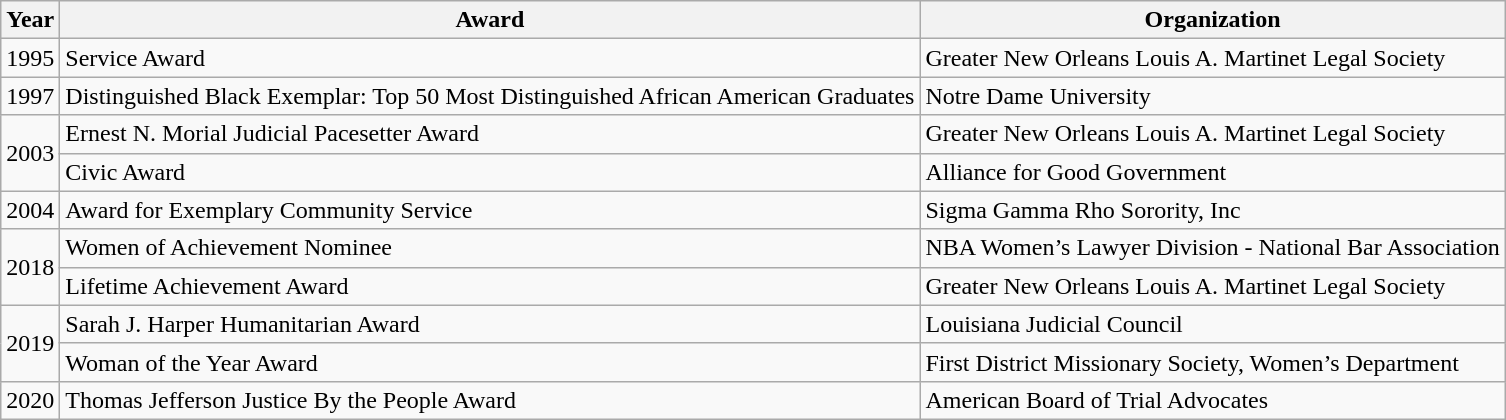<table class="wikitable">
<tr>
<th>Year</th>
<th>Award</th>
<th>Organization</th>
</tr>
<tr>
<td>1995</td>
<td>Service Award</td>
<td>Greater New Orleans Louis A. Martinet Legal Society</td>
</tr>
<tr>
<td>1997</td>
<td>Distinguished Black Exemplar: Top 50 Most Distinguished African American Graduates</td>
<td>Notre Dame University</td>
</tr>
<tr>
<td rowspan="2">2003</td>
<td>Ernest N. Morial Judicial Pacesetter Award</td>
<td>Greater New Orleans Louis A. Martinet Legal Society</td>
</tr>
<tr>
<td>Civic Award</td>
<td>Alliance for Good Government</td>
</tr>
<tr>
<td>2004</td>
<td>Award for Exemplary Community Service</td>
<td>Sigma Gamma Rho Sorority, Inc</td>
</tr>
<tr>
<td rowspan="2">2018</td>
<td>Women of Achievement Nominee</td>
<td>NBA Women’s Lawyer Division - National Bar Association</td>
</tr>
<tr>
<td>Lifetime Achievement Award</td>
<td>Greater New Orleans Louis A. Martinet Legal Society</td>
</tr>
<tr>
<td rowspan="2">2019</td>
<td>Sarah J. Harper Humanitarian Award</td>
<td>Louisiana Judicial Council</td>
</tr>
<tr>
<td>Woman of the Year Award</td>
<td>First District Missionary Society, Women’s Department</td>
</tr>
<tr>
<td>2020</td>
<td>Thomas Jefferson Justice By the People Award</td>
<td>American Board of Trial Advocates</td>
</tr>
</table>
